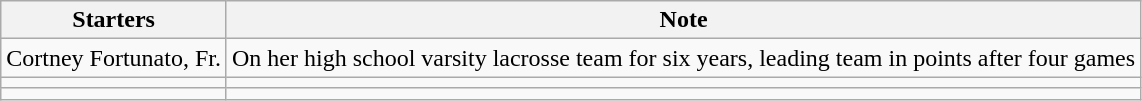<table class="wikitable">
<tr>
<th>Starters</th>
<th>Note</th>
</tr>
<tr>
<td>Cortney Fortunato, Fr.</td>
<td>On her high school varsity lacrosse team for six years, leading team in points after four games</td>
</tr>
<tr>
<td></td>
<td></td>
</tr>
<tr>
<td></td>
<td></td>
</tr>
</table>
